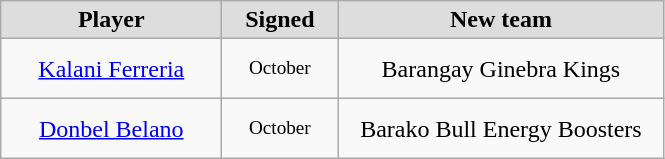<table class="wikitable" style="text-align: center">
<tr align="center" bgcolor="#dddddd">
<td style="width:140px"><strong>Player</strong></td>
<td style="width:70px"><strong>Signed</strong></td>
<td style="width:210px"><strong>New team</strong></td>
</tr>
<tr style="height:40px">
<td><a href='#'>Kalani Ferreria</a></td>
<td style="font-size: 80%">October</td>
<td>Barangay Ginebra Kings</td>
</tr>
<tr style="height:40px">
<td><a href='#'>Donbel Belano</a></td>
<td style="font-size: 80%">October</td>
<td>Barako Bull Energy Boosters</td>
</tr>
</table>
